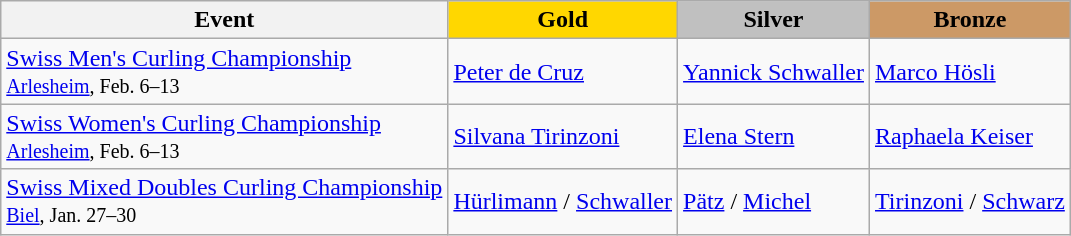<table class="wikitable">
<tr>
<th>Event</th>
<th style="background:gold">Gold</th>
<th style="background:silver">Silver</th>
<th style="background:#cc9966">Bronze</th>
</tr>
<tr>
<td><a href='#'>Swiss Men's Curling Championship</a> <br> <small><a href='#'>Arlesheim</a>, Feb. 6–13</small></td>
<td> <a href='#'>Peter de Cruz</a></td>
<td> <a href='#'>Yannick Schwaller</a></td>
<td> <a href='#'>Marco Hösli</a></td>
</tr>
<tr>
<td><a href='#'>Swiss Women's Curling Championship</a> <br> <small><a href='#'>Arlesheim</a>, Feb. 6–13</small></td>
<td> <a href='#'>Silvana Tirinzoni</a></td>
<td> <a href='#'>Elena Stern</a></td>
<td> <a href='#'>Raphaela Keiser</a></td>
</tr>
<tr>
<td><a href='#'>Swiss Mixed Doubles Curling Championship</a> <br> <small><a href='#'>Biel</a>, Jan. 27–30</small></td>
<td> <a href='#'>Hürlimann</a> / <a href='#'>Schwaller</a></td>
<td> <a href='#'>Pätz</a> / <a href='#'>Michel</a></td>
<td> <a href='#'>Tirinzoni</a> / <a href='#'>Schwarz</a></td>
</tr>
</table>
